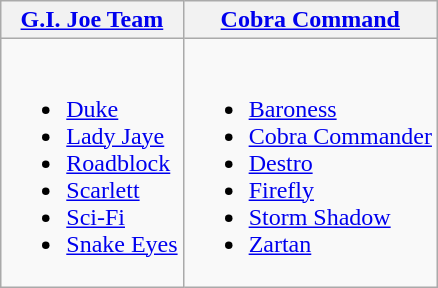<table class="wikitable"  style="text-align:left">
<tr>
<th><strong><a href='#'>G.I. Joe Team</a></strong></th>
<th><strong><a href='#'>Cobra Command</a></strong></th>
</tr>
<tr>
<td><br><ul><li><a href='#'>Duke</a></li><li><a href='#'>Lady Jaye</a></li><li><a href='#'>Roadblock</a></li><li><a href='#'>Scarlett</a></li><li><a href='#'>Sci-Fi</a></li><li><a href='#'>Snake Eyes</a></li></ul></td>
<td><br><ul><li><a href='#'>Baroness</a></li><li><a href='#'>Cobra Commander</a></li><li><a href='#'>Destro</a></li><li><a href='#'>Firefly</a></li><li><a href='#'>Storm Shadow</a></li><li><a href='#'>Zartan</a></li></ul></td>
</tr>
</table>
